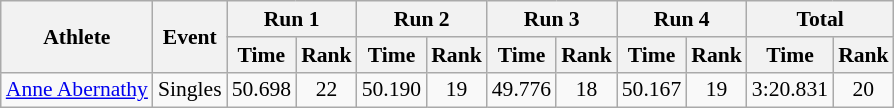<table class="wikitable" border="1" style="font-size:90%">
<tr>
<th rowspan="2">Athlete</th>
<th rowspan="2">Event</th>
<th colspan="2">Run 1</th>
<th colspan="2">Run 2</th>
<th colspan="2">Run 3</th>
<th colspan="2">Run 4</th>
<th colspan="2">Total</th>
</tr>
<tr>
<th>Time</th>
<th>Rank</th>
<th>Time</th>
<th>Rank</th>
<th>Time</th>
<th>Rank</th>
<th>Time</th>
<th>Rank</th>
<th>Time</th>
<th>Rank</th>
</tr>
<tr>
<td><a href='#'>Anne Abernathy</a></td>
<td>Singles</td>
<td align="center">50.698</td>
<td align="center">22</td>
<td align="center">50.190</td>
<td align="center">19</td>
<td align="center">49.776</td>
<td align="center">18</td>
<td align="center">50.167</td>
<td align="center">19</td>
<td align="center">3:20.831</td>
<td align="center">20</td>
</tr>
</table>
